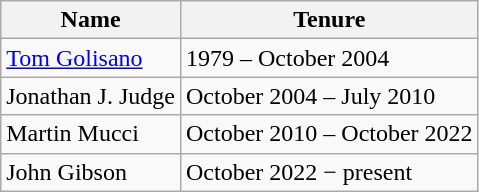<table class="wikitable">
<tr>
<th>Name</th>
<th>Tenure</th>
</tr>
<tr>
<td><a href='#'>Tom Golisano</a></td>
<td>1979 – October 2004</td>
</tr>
<tr>
<td>Jonathan J. Judge</td>
<td>October 2004 – July 2010</td>
</tr>
<tr>
<td>Martin Mucci</td>
<td>October 2010 – October 2022</td>
</tr>
<tr>
<td>John Gibson</td>
<td>October 2022 − present</td>
</tr>
</table>
